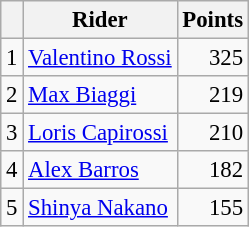<table class="wikitable" style="font-size: 95%;">
<tr>
<th></th>
<th>Rider</th>
<th>Points</th>
</tr>
<tr>
<td align=center>1</td>
<td> <a href='#'>Valentino Rossi</a></td>
<td align=right>325</td>
</tr>
<tr>
<td align=center>2</td>
<td> <a href='#'>Max Biaggi</a></td>
<td align=right>219</td>
</tr>
<tr>
<td align=center>3</td>
<td> <a href='#'>Loris Capirossi</a></td>
<td align=right>210</td>
</tr>
<tr>
<td align=center>4</td>
<td> <a href='#'>Alex Barros</a></td>
<td align=right>182</td>
</tr>
<tr>
<td align=center>5</td>
<td> <a href='#'>Shinya Nakano</a></td>
<td align=right>155</td>
</tr>
</table>
